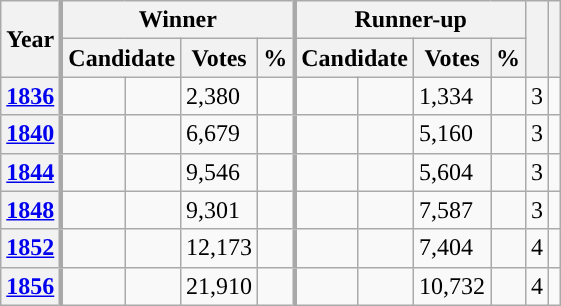<table class="wikitable sortable">
<tr>
<th scope=col rowspan="2">Year</th>
<th colspan="4" scope="col" style="border-left:3px solid darkgray;">Winner</th>
<th colspan="4" scope="col" style="border-left:3px solid darkgray;">Runner-up</th>
<th scope="col" rowspan="2"></th>
<th scope="col" class="unsortable" rowspan="2"></th>
</tr>
<tr>
<th scope="col" style="border-left:3px solid darkgray;" colspan="2">Candidate</th>
<th scope="col" data-sort-type="number">Votes</th>
<th scope="col">%</th>
<th scope="col" style="border-left:3px solid darkgray;" colspan="2">Candidate</th>
<th scope="col" data-sort-type="number">Votes</th>
<th scope="col">%</th>
</tr>
<tr>
<th scope="row"> <a href='#'>1836</a></th>
<td style="text-align:left; border-left:3px solid darkgray; background-color:"></td>
<td><strong></strong> </td>
<td>2,380</td>
<td></td>
<td style="text-align:left; border-left:3px solid darkgray; background-color:"></td>
<td> </td>
<td>1,334</td>
<td></td>
<td>3</td>
<td></td>
</tr>
<tr>
<th scope="row"> <a href='#'>1840</a></th>
<td style="text-align:left; border-left:3px solid darkgray; background-color:"></td>
<td><strong></strong> </td>
<td>6,679</td>
<td></td>
<td style="text-align:left; border-left:3px solid darkgray; background-color:"></td>
<td> </td>
<td>5,160</td>
<td></td>
<td>3</td>
<td></td>
</tr>
<tr>
<th scope="row"> <a href='#'>1844</a></th>
<td style="text-align:left; border-left:3px solid darkgray; background-color:"></td>
<td><strong></strong> </td>
<td>9,546</td>
<td></td>
<td style="text-align:left; border-left:3px solid darkgray; background-color:"></td>
<td> </td>
<td>5,604</td>
<td></td>
<td>3</td>
<td></td>
</tr>
<tr>
<th scope="row"> <a href='#'>1848</a></th>
<td style="text-align:left; border-left:3px solid darkgray; background-color:"></td>
<td><strong></strong> </td>
<td>9,301</td>
<td></td>
<td style="text-align:left; border-left:3px solid darkgray; background-color:"></td>
<td> </td>
<td>7,587</td>
<td></td>
<td>3</td>
<td></td>
</tr>
<tr>
<th scope="row"> <a href='#'>1852</a></th>
<td style="text-align:left; border-left:3px solid darkgray; background-color:"></td>
<td><strong></strong> </td>
<td>12,173</td>
<td></td>
<td style="text-align:left; border-left:3px solid darkgray; background-color:"></td>
<td> </td>
<td>7,404</td>
<td></td>
<td>4</td>
<td></td>
</tr>
<tr>
<th scope="row"> <a href='#'>1856</a></th>
<td style="text-align:left; border-left:3px solid darkgray; background-color:"></td>
<td><strong></strong> </td>
<td>21,910</td>
<td></td>
<td style="text-align:left; border-left:3px solid darkgray; background-color:"></td>
<td> </td>
<td>10,732</td>
<td></td>
<td>4</td>
<td></td>
</tr>
</table>
